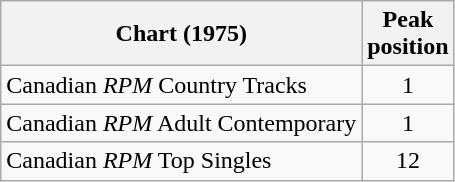<table class="wikitable">
<tr>
<th align="left">Chart (1975)</th>
<th align="center">Peak<br>position</th>
</tr>
<tr>
<td align="left">Canadian <em>RPM</em> Country Tracks</td>
<td align="center">1</td>
</tr>
<tr>
<td align="left">Canadian <em>RPM</em> Adult Contemporary</td>
<td align="center">1</td>
</tr>
<tr>
<td align="left">Canadian <em>RPM</em> Top Singles</td>
<td align="center">12</td>
</tr>
</table>
